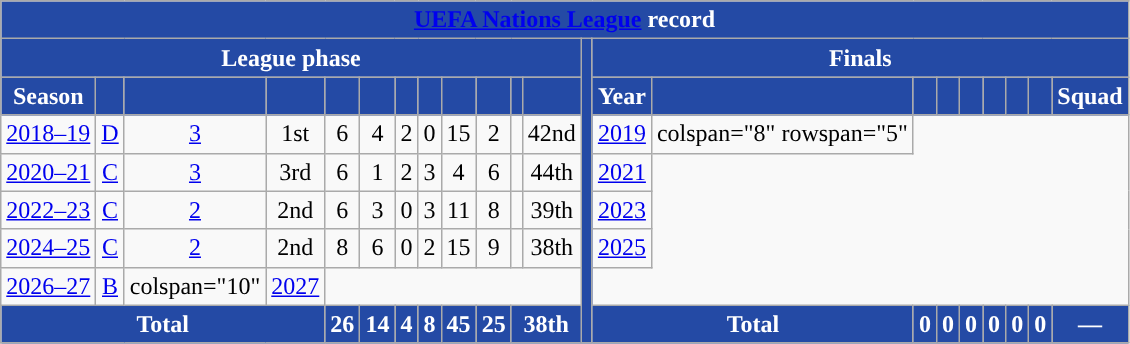<table class="wikitable" style="text-align:center">
<tr>
<th colspan="22" style="background:#244AA5;color:white;"><a href='#'><span>UEFA Nations League</span></a> record</th>
</tr>
<tr>
<th colspan="12" style="background:#244AA5;color:white;">League phase</th>
<th rowspan="8" style="background:#244AA5"></th>
<th colspan="9" style="background:#244AA5;color:white;">Finals</th>
</tr>
<tr>
<th style="background:#244AA5;color:white;">Season</th>
<th style="background:#244AA5;color:white;"></th>
<th style="background:#244AA5;color:white;"></th>
<th style="background:#244AA5;color:white;"></th>
<th style="background:#244AA5;color:white;"></th>
<th style="background:#244AA5;color:white;"></th>
<th style="background:#244AA5;color:white;"></th>
<th style="background:#244AA5;color:white;"></th>
<th style="background:#244AA5;color:white;"></th>
<th style="background:#244AA5;color:white;"></th>
<th style="background:#244AA5;color:white;"></th>
<th style="background:#244AA5;color:white;"></th>
<th style="background:#244AA5;color:white;">Year</th>
<th style="background:#244AA5;color:white;"></th>
<th style="background:#244AA5;color:white;"></th>
<th style="background:#244AA5;color:white;"></th>
<th style="background:#244AA5;color:white;"></th>
<th style="background:#244AA5;color:white;"></th>
<th style="background:#244AA5;color:white;"></th>
<th style="background:#244AA5;color:white;"></th>
<th style="background:#244AA5;color:white;">Squad</th>
</tr>
<tr>
<td><a href='#'>2018–19</a></td>
<td><a href='#'>D</a></td>
<td><a href='#'>3</a></td>
<td>1st</td>
<td>6</td>
<td>4</td>
<td>2</td>
<td>0</td>
<td>15</td>
<td>2</td>
<td></td>
<td>42nd</td>
<td> <a href='#'>2019</a></td>
<td>colspan="8" rowspan="5" </td>
</tr>
<tr>
<td><a href='#'>2020–21</a></td>
<td><a href='#'>C</a></td>
<td><a href='#'>3</a></td>
<td>3rd</td>
<td>6</td>
<td>1</td>
<td>2</td>
<td>3</td>
<td>4</td>
<td>6</td>
<td></td>
<td>44th</td>
<td> <a href='#'>2021</a></td>
</tr>
<tr>
<td><a href='#'>2022–23</a></td>
<td><a href='#'>C</a></td>
<td><a href='#'>2</a></td>
<td>2nd</td>
<td>6</td>
<td>3</td>
<td>0</td>
<td>3</td>
<td>11</td>
<td>8</td>
<td></td>
<td>39th</td>
<td> <a href='#'>2023</a></td>
</tr>
<tr>
<td><a href='#'>2024–25</a></td>
<td><a href='#'>C</a></td>
<td><a href='#'>2</a></td>
<td>2nd</td>
<td>8</td>
<td>6</td>
<td>0</td>
<td>2</td>
<td>15</td>
<td>9</td>
<td></td>
<td>38th</td>
<td> <a href='#'>2025</a></td>
</tr>
<tr>
<td><a href='#'>2026–27</a></td>
<td><a href='#'>B</a></td>
<td>colspan="10" </td>
<td> <a href='#'>2027</a></td>
</tr>
<tr>
<th colspan="4" style="background:#244AA5;color:white;">Total</th>
<th style="background:#244AA5;color:white;">26</th>
<th style="background:#244AA5;color:white;">14</th>
<th style="background:#244AA5;color:white;">4</th>
<th style="background:#244AA5;color:white;">8</th>
<th style="background:#244AA5;color:white;">45</th>
<th style="background:#244AA5;color:white;">25</th>
<th colspan="2" style="background:#244AA5;color:white;">38th</th>
<th colspan="2" style="background:#244AA5;color:white;">Total</th>
<th style="background:#244AA5;color:white;">0</th>
<th style="background:#244AA5;color:white;">0</th>
<th style="background:#244AA5;color:white;">0</th>
<th style="background:#244AA5;color:white;">0</th>
<th style="background:#244AA5;color:white;">0</th>
<th style="background:#244AA5;color:white;">0</th>
<th style="background:#244AA5;color:white;">—</th>
</tr>
</table>
